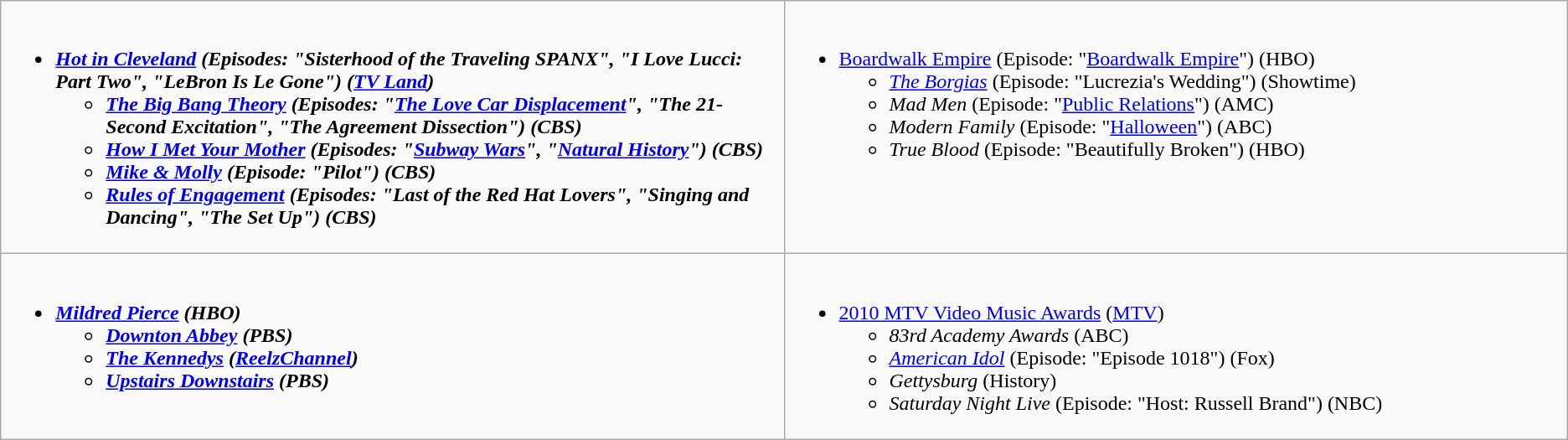<table class="wikitable">
<tr>
<td style="vertical-align:top;" width="50%"><br><ul><li><strong><em><a href='#'>Hot in Cleveland</a><em> (Episodes: "Sisterhood of the Traveling SPANX", "I Love Lucci: Part Two", "LeBron Is Le Gone") (<a href='#'>TV Land</a>)<strong><ul><li></em><a href='#'>The Big Bang Theory</a><em> (Episodes: "<a href='#'>The Love Car Displacement</a>", "The 21-Second Excitation", "The Agreement Dissection") (CBS)</li><li></em><a href='#'>How I Met Your Mother</a><em> (Episodes: "<a href='#'>Subway Wars</a>", "<a href='#'>Natural History</a>") (CBS)</li><li></em><a href='#'>Mike & Molly</a><em> (Episode: "Pilot") (CBS)</li><li></em><a href='#'>Rules of Engagement</a><em> (Episodes: "Last of the Red Hat Lovers", "Singing and Dancing", "The Set Up") (CBS)</li></ul></li></ul></td>
<td style="vertical-align:top;" width="50%"><br><ul><li></em></strong><a href='#'>Boardwalk Empire</a></em> (Episode: "<a href='#'>Boardwalk Empire</a>") (HBO)</strong><ul><li><em><a href='#'>The Borgias</a></em> (Episode: "Lucrezia's Wedding") (Showtime)</li><li><em>Mad Men</em> (Episode: "<a href='#'>Public Relations</a>") (AMC)</li><li><em>Modern Family</em> (Episode: "<a href='#'>Halloween</a>") (ABC)</li><li><em>True Blood</em> (Episode: "Beautifully Broken") (HBO)</li></ul></li></ul></td>
</tr>
<tr>
<td style="vertical-align:top;" width="50%"><br><ul><li><strong><em><a href='#'>Mildred Pierce</a><em> (HBO)<strong><ul><li></em><a href='#'>Downton Abbey</a><em> (PBS)</li><li></em><a href='#'>The Kennedys</a><em> (<a href='#'>ReelzChannel</a>)</li><li></em><a href='#'>Upstairs Downstairs</a><em> (PBS)</li></ul></li></ul></td>
<td style="vertical-align:top;" width="50%"><br><ul><li></em></strong><a href='#'>2010 MTV Video Music Awards</a></em> (<a href='#'>MTV</a>)</strong><ul><li><em>83rd Academy Awards</em> (ABC)</li><li><em><a href='#'>American Idol</a></em> (Episode: "Episode 1018") (Fox)</li><li><em>Gettysburg</em> (History)</li><li><em>Saturday Night Live</em> (Episode: "Host: Russell Brand") (NBC)</li></ul></li></ul></td>
</tr>
</table>
